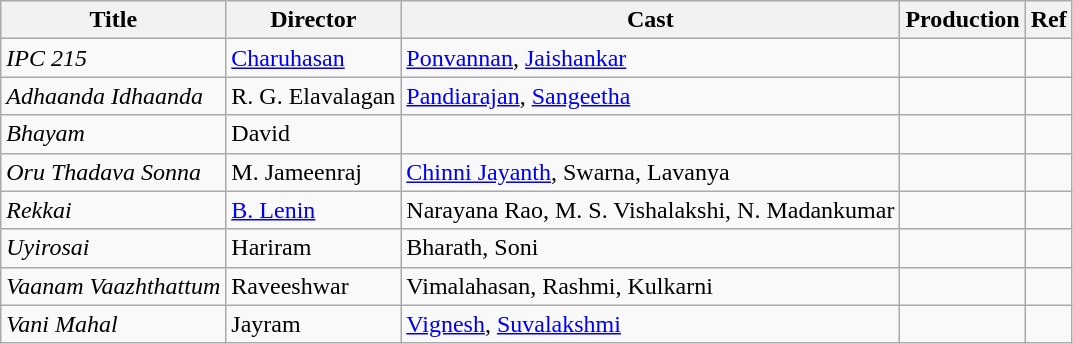<table class="wikitable">
<tr>
<th>Title</th>
<th>Director</th>
<th>Cast</th>
<th>Production</th>
<th>Ref</th>
</tr>
<tr>
<td><em>IPC 215</em></td>
<td><a href='#'>Charuhasan</a></td>
<td><a href='#'>Ponvannan</a>, <a href='#'>Jaishankar</a></td>
<td></td>
<td></td>
</tr>
<tr>
<td><em>Adhaanda Idhaanda</em></td>
<td>R. G. Elavalagan</td>
<td><a href='#'>Pandiarajan</a>, <a href='#'>Sangeetha</a></td>
<td></td>
<td></td>
</tr>
<tr>
<td><em>Bhayam</em></td>
<td>David</td>
<td></td>
<td></td>
<td></td>
</tr>
<tr>
<td><em>Oru Thadava Sonna</em></td>
<td>M. Jameenraj</td>
<td><a href='#'>Chinni Jayanth</a>, Swarna, Lavanya</td>
<td></td>
<td></td>
</tr>
<tr>
<td><em>Rekkai</em></td>
<td><a href='#'>B. Lenin</a></td>
<td>Narayana Rao, M. S. Vishalakshi, N. Madankumar</td>
<td></td>
<td></td>
</tr>
<tr>
<td><em>Uyirosai</em></td>
<td>Hariram</td>
<td>Bharath, Soni</td>
<td></td>
<td></td>
</tr>
<tr>
<td><em>Vaanam Vaazhthattum</em></td>
<td>Raveeshwar</td>
<td>Vimalahasan, Rashmi, Kulkarni</td>
<td></td>
<td></td>
</tr>
<tr>
<td><em>Vani Mahal</em></td>
<td>Jayram</td>
<td><a href='#'>Vignesh</a>, <a href='#'>Suvalakshmi</a></td>
<td></td>
<td></td>
</tr>
</table>
